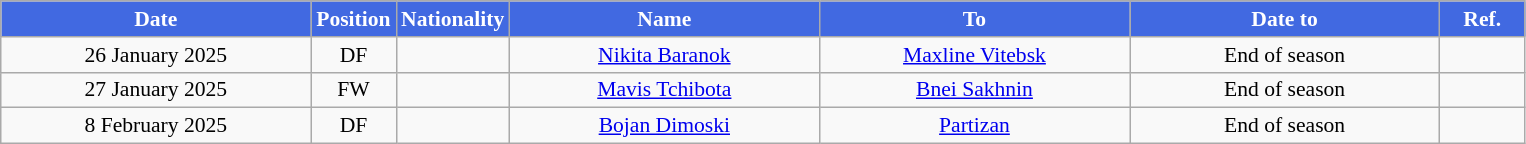<table class="wikitable"  style="text-align:center; font-size:90%; ">
<tr>
<th style="background:#4169E1; color:white; width:200px;">Date</th>
<th style="background:#4169E1; color:white; width:50px;">Position</th>
<th style="background:#4169E1; color:white; width:50px;">Nationality</th>
<th style="background:#4169E1; color:white; width:200px;">Name</th>
<th style="background:#4169E1; color:white; width:200px;">To</th>
<th style="background:#4169E1; color:white; width:200px;">Date to</th>
<th style="background:#4169E1; color:white; width:50px;">Ref.</th>
</tr>
<tr>
<td>26 January 2025</td>
<td>DF</td>
<td></td>
<td><a href='#'>Nikita Baranok</a></td>
<td><a href='#'>Maxline Vitebsk</a></td>
<td>End of season</td>
<td></td>
</tr>
<tr>
<td>27 January 2025</td>
<td>FW</td>
<td></td>
<td><a href='#'>Mavis Tchibota</a></td>
<td><a href='#'>Bnei Sakhnin</a></td>
<td>End of season</td>
<td></td>
</tr>
<tr>
<td>8 February 2025</td>
<td>DF</td>
<td></td>
<td><a href='#'>Bojan Dimoski</a></td>
<td><a href='#'>Partizan</a></td>
<td>End of season</td>
<td></td>
</tr>
</table>
